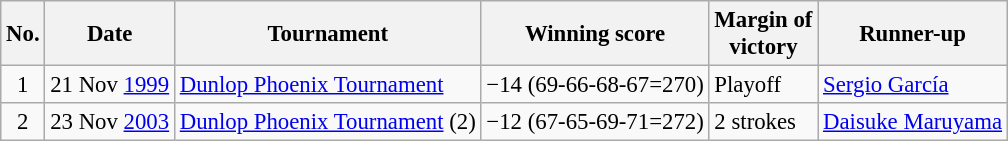<table class="wikitable" style="font-size:95%;">
<tr>
<th>No.</th>
<th>Date</th>
<th>Tournament</th>
<th>Winning score</th>
<th>Margin of<br>victory</th>
<th>Runner-up</th>
</tr>
<tr>
<td align=center>1</td>
<td align=right>21 Nov <a href='#'>1999</a></td>
<td><a href='#'>Dunlop Phoenix Tournament</a></td>
<td>−14 (69-66-68-67=270)</td>
<td>Playoff</td>
<td> <a href='#'>Sergio García</a></td>
</tr>
<tr>
<td align=center>2</td>
<td align=right>23 Nov <a href='#'>2003</a></td>
<td><a href='#'>Dunlop Phoenix Tournament</a> (2)</td>
<td>−12 (67-65-69-71=272)</td>
<td>2 strokes</td>
<td> <a href='#'>Daisuke Maruyama</a></td>
</tr>
</table>
